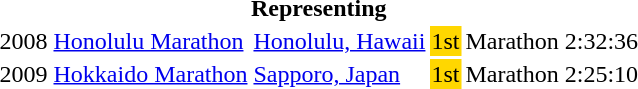<table>
<tr>
<th colspan="6">Representing </th>
</tr>
<tr>
<td>2008</td>
<td><a href='#'>Honolulu Marathon</a></td>
<td><a href='#'>Honolulu, Hawaii</a></td>
<td bgcolor="gold">1st</td>
<td>Marathon</td>
<td>2:32:36</td>
</tr>
<tr>
<td>2009</td>
<td><a href='#'>Hokkaido Marathon</a></td>
<td><a href='#'>Sapporo, Japan</a></td>
<td bgcolor="gold">1st</td>
<td>Marathon</td>
<td>2:25:10</td>
</tr>
</table>
